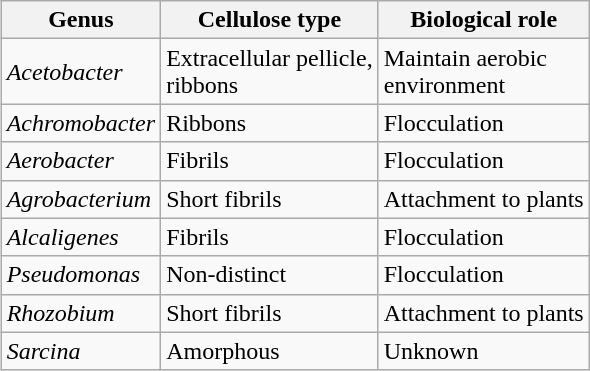<table class=wikitable style="float: right;">
<tr>
<th>Genus</th>
<th>Cellulose type</th>
<th>Biological role</th>
</tr>
<tr>
<td><em>Acetobacter</em></td>
<td>Extracellular pellicle,<br>ribbons</td>
<td>Maintain aerobic<br>environment</td>
</tr>
<tr>
<td><em>Achromobacter</em></td>
<td>Ribbons</td>
<td>Flocculation</td>
</tr>
<tr>
<td><em>Aerobacter</em></td>
<td>Fibrils</td>
<td>Flocculation</td>
</tr>
<tr>
<td><em>Agrobacterium</em></td>
<td>Short fibrils</td>
<td>Attachment to plants</td>
</tr>
<tr>
<td><em>Alcaligenes</em></td>
<td>Fibrils</td>
<td>Flocculation</td>
</tr>
<tr>
<td><em>Pseudomonas</em></td>
<td>Non-distinct</td>
<td>Flocculation</td>
</tr>
<tr>
<td><em>Rhozobium</em></td>
<td>Short fibrils</td>
<td>Attachment to plants</td>
</tr>
<tr>
<td><em>Sarcina</em></td>
<td>Amorphous</td>
<td>Unknown</td>
</tr>
</table>
